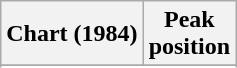<table class="wikitable sortable plainrowheaders">
<tr>
<th>Chart (1984)</th>
<th>Peak<br>position</th>
</tr>
<tr>
</tr>
<tr>
</tr>
</table>
